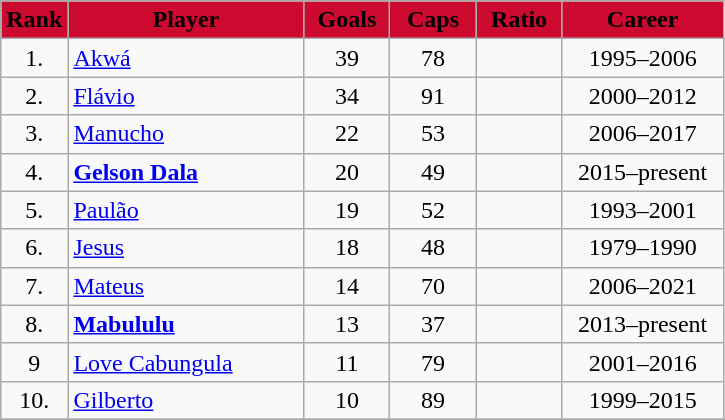<table class="wikitable sortable" style="text-align: center;">
<tr>
<th width=30px; style=background:#CC092F><span>Rank</span></th>
<th width=150px; style=background:#CC092F><span>Player</span></th>
<th width=50px; style=background:#CC092F><span>Goals</span></th>
<th width=50px; style=background:#CC092F><span>Caps</span></th>
<th width=50px; style=background:#CC092F><span>Ratio</span></th>
<th width=100px; style=background:#CC092F><span>Career</span></th>
</tr>
<tr>
<td>1.</td>
<td align=left><a href='#'>Akwá</a></td>
<td>39</td>
<td>78</td>
<td></td>
<td>1995–2006</td>
</tr>
<tr>
<td>2.</td>
<td align=left><a href='#'>Flávio</a></td>
<td>34</td>
<td>91</td>
<td></td>
<td>2000–2012</td>
</tr>
<tr>
<td>3.</td>
<td align=left><a href='#'>Manucho</a></td>
<td>22</td>
<td>53</td>
<td></td>
<td>2006–2017</td>
</tr>
<tr>
<td>4.</td>
<td align=left><strong><a href='#'>Gelson Dala</a></strong></td>
<td>20</td>
<td>49</td>
<td></td>
<td>2015–present</td>
</tr>
<tr>
<td>5.</td>
<td align=left><a href='#'>Paulão</a></td>
<td>19</td>
<td>52</td>
<td></td>
<td>1993–2001</td>
</tr>
<tr>
<td>6.</td>
<td align=left><a href='#'>Jesus</a></td>
<td>18</td>
<td>48</td>
<td></td>
<td>1979–1990</td>
</tr>
<tr>
<td>7.</td>
<td align=left><a href='#'>Mateus</a></td>
<td>14</td>
<td>70</td>
<td></td>
<td>2006–2021</td>
</tr>
<tr>
<td rowspan=1>8.</td>
<td align=left><strong><a href='#'>Mabululu</a></strong></td>
<td>13</td>
<td>37</td>
<td></td>
<td>2013–present</td>
</tr>
<tr>
<td>9</td>
<td align=left><a href='#'>Love Cabungula</a></td>
<td>11</td>
<td>79</td>
<td></td>
<td>2001–2016</td>
</tr>
<tr>
<td>10.</td>
<td align=left><a href='#'>Gilberto</a></td>
<td>10</td>
<td>89</td>
<td></td>
<td>1999–2015</td>
</tr>
<tr>
</tr>
</table>
